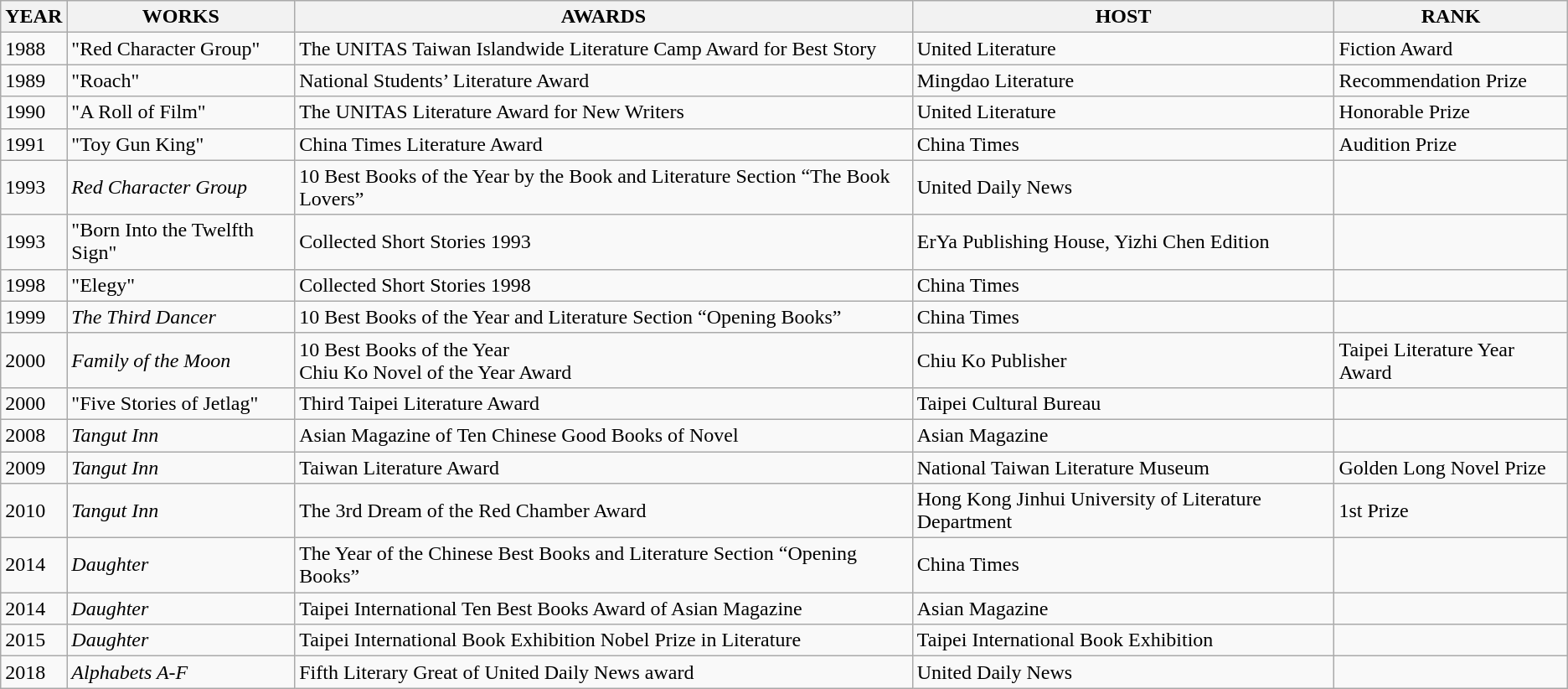<table class="wikitable">
<tr>
<th>YEAR</th>
<th>WORKS</th>
<th>AWARDS</th>
<th>HOST</th>
<th>RANK</th>
</tr>
<tr>
<td>1988</td>
<td>"Red Character Group"</td>
<td>The UNITAS Taiwan Islandwide Literature Camp Award for Best Story</td>
<td>United Literature</td>
<td>Fiction Award</td>
</tr>
<tr>
<td>1989</td>
<td>"Roach"</td>
<td>National Students’ Literature Award</td>
<td>Mingdao Literature</td>
<td>Recommendation Prize</td>
</tr>
<tr>
<td>1990</td>
<td>"A Roll of Film"</td>
<td>The UNITAS Literature Award for New Writers</td>
<td>United Literature</td>
<td>Honorable Prize</td>
</tr>
<tr>
<td>1991</td>
<td>"Toy Gun King"</td>
<td>China Times Literature Award</td>
<td>China Times</td>
<td>Audition Prize</td>
</tr>
<tr>
<td>1993</td>
<td><em>Red Character Group</em></td>
<td>10 Best Books of the Year by the Book and Literature Section “The Book Lovers”</td>
<td>United Daily News</td>
<td></td>
</tr>
<tr>
<td>1993</td>
<td>"Born Into the Twelfth Sign"</td>
<td>Collected Short Stories 1993</td>
<td>ErYa Publishing House, Yizhi Chen Edition</td>
<td></td>
</tr>
<tr>
<td>1998</td>
<td>"Elegy"</td>
<td>Collected Short Stories 1998</td>
<td>China Times</td>
<td></td>
</tr>
<tr>
<td>1999</td>
<td><em>The Third Dancer</em></td>
<td>10 Best Books of the Year and Literature Section “Opening Books”</td>
<td>China Times</td>
<td></td>
</tr>
<tr>
<td>2000</td>
<td><em>Family of the Moon</em></td>
<td>10 Best Books of the Year<br>Chiu Ko Novel of the Year Award</td>
<td>Chiu Ko Publisher</td>
<td>Taipei Literature Year Award</td>
</tr>
<tr>
<td>2000</td>
<td>"Five Stories of Jetlag"</td>
<td>Third Taipei Literature Award</td>
<td>Taipei Cultural Bureau</td>
<td></td>
</tr>
<tr>
<td>2008</td>
<td><em>Tangut Inn</em></td>
<td>Asian Magazine of Ten Chinese Good Books of Novel</td>
<td>Asian Magazine</td>
<td></td>
</tr>
<tr>
<td>2009</td>
<td><em>Tangut Inn</em></td>
<td>Taiwan Literature Award</td>
<td>National Taiwan Literature Museum</td>
<td>Golden Long Novel Prize</td>
</tr>
<tr>
<td>2010</td>
<td><em>Tangut Inn</em></td>
<td>The 3rd Dream of the Red Chamber Award</td>
<td>Hong Kong Jinhui University of Literature Department</td>
<td>1st Prize</td>
</tr>
<tr>
<td>2014</td>
<td><em>Daughter</em></td>
<td>The Year of the Chinese Best Books and Literature Section “Opening Books”</td>
<td>China Times</td>
<td></td>
</tr>
<tr>
<td>2014</td>
<td><em>Daughter</em></td>
<td>Taipei International Ten Best Books Award of Asian Magazine</td>
<td>Asian Magazine</td>
<td></td>
</tr>
<tr>
<td>2015</td>
<td><em>Daughter</em></td>
<td>Taipei International Book Exhibition Nobel Prize in Literature</td>
<td>Taipei International Book Exhibition</td>
<td></td>
</tr>
<tr>
<td>2018</td>
<td><em>Alphabets A-F</em></td>
<td>Fifth Literary Great of United Daily News award</td>
<td>United Daily News</td>
<td></td>
</tr>
</table>
